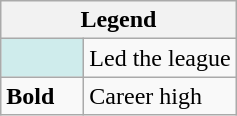<table class="wikitable">
<tr>
<th colspan="2">Legend</th>
</tr>
<tr>
<td style="background:#cfecec; width:3em;"></td>
<td>Led the league</td>
</tr>
<tr>
<td><strong>Bold</strong></td>
<td>Career high</td>
</tr>
</table>
